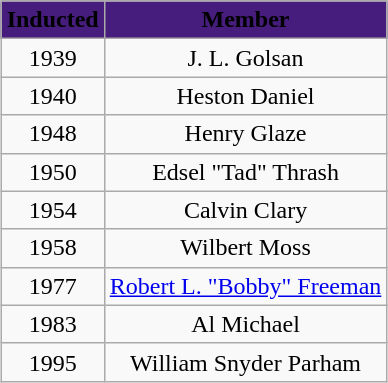<table style="margin: 1em auto 1em auto" class="wikitable sortable">
<tr>
<th style="background:#461d7c; text-align:center;"><span>Inducted</span></th>
<th style="background:#461d7c; text-align:center;"><span>Member</span></th>
</tr>
<tr style="text-align:center;">
<td>1939</td>
<td>J. L. Golsan</td>
</tr>
<tr style="text-align:center;">
<td>1940</td>
<td>Heston Daniel</td>
</tr>
<tr style="text-align:center;">
<td>1948</td>
<td>Henry Glaze</td>
</tr>
<tr style="text-align:center;">
<td>1950</td>
<td>Edsel "Tad" Thrash</td>
</tr>
<tr style="text-align:center;">
<td>1954</td>
<td>Calvin Clary</td>
</tr>
<tr style="text-align:center;">
<td>1958</td>
<td>Wilbert Moss</td>
</tr>
<tr style="text-align:center;">
<td>1977</td>
<td><a href='#'>Robert L. "Bobby" Freeman</a></td>
</tr>
<tr style="text-align:center;">
<td>1983</td>
<td>Al Michael</td>
</tr>
<tr style="text-align:center;">
<td>1995</td>
<td>William Snyder Parham</td>
</tr>
</table>
